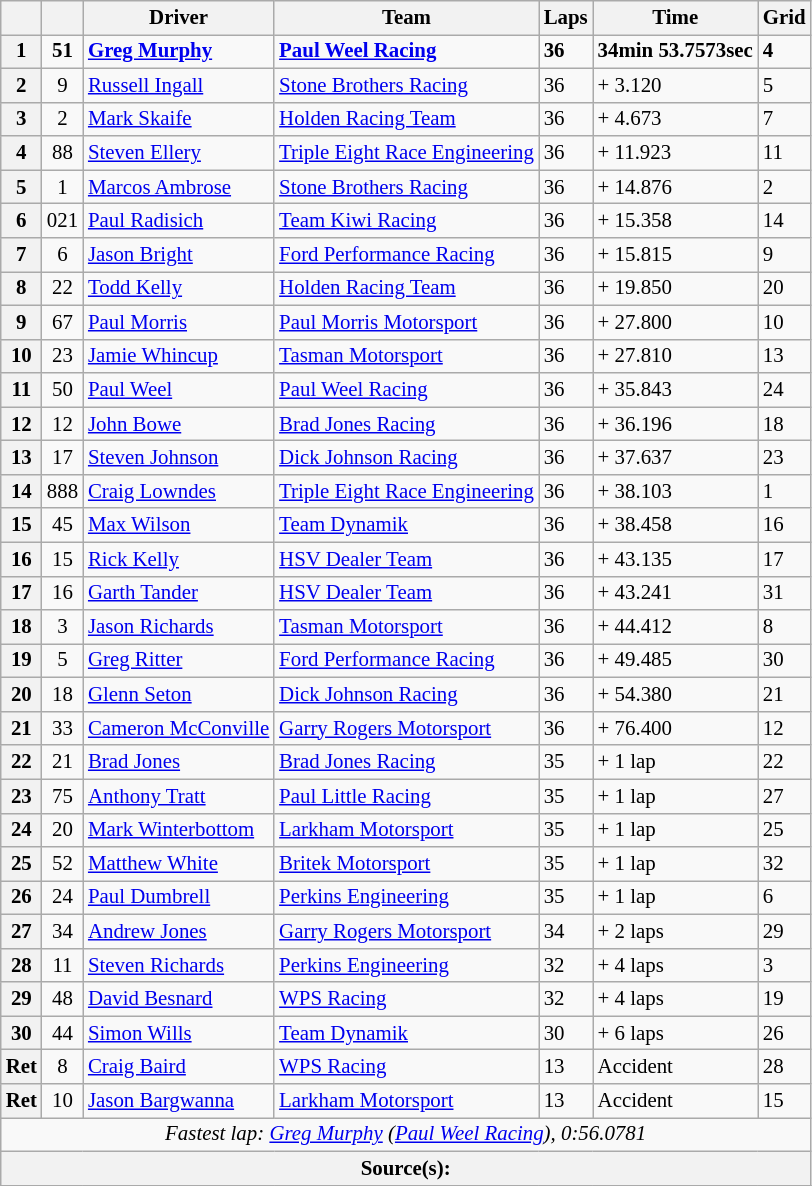<table class="wikitable" style="font-size: 87%">
<tr>
<th></th>
<th></th>
<th>Driver</th>
<th>Team</th>
<th>Laps</th>
<th>Time</th>
<th>Grid</th>
</tr>
<tr>
<th><strong>1</strong></th>
<td align="center"><strong>51</strong></td>
<td><strong> <a href='#'>Greg Murphy</a></strong></td>
<td><strong><a href='#'>Paul Weel Racing</a></strong></td>
<td><strong>36</strong></td>
<td><strong>34min 53.7573sec</strong></td>
<td><strong>4</strong></td>
</tr>
<tr>
<th>2</th>
<td align="center">9</td>
<td> <a href='#'>Russell Ingall</a></td>
<td><a href='#'>Stone Brothers Racing</a></td>
<td>36</td>
<td>+ 3.120</td>
<td>5</td>
</tr>
<tr>
<th>3</th>
<td align="center">2</td>
<td> <a href='#'>Mark Skaife</a></td>
<td><a href='#'>Holden Racing Team</a></td>
<td>36</td>
<td>+ 4.673</td>
<td>7</td>
</tr>
<tr>
<th>4</th>
<td align="center">88</td>
<td> <a href='#'>Steven Ellery</a></td>
<td><a href='#'>Triple Eight Race Engineering</a></td>
<td>36</td>
<td>+ 11.923</td>
<td>11</td>
</tr>
<tr>
<th>5</th>
<td align="center">1</td>
<td> <a href='#'>Marcos Ambrose</a></td>
<td><a href='#'>Stone Brothers Racing</a></td>
<td>36</td>
<td>+ 14.876</td>
<td>2</td>
</tr>
<tr>
<th>6</th>
<td align="center">021</td>
<td> <a href='#'>Paul Radisich</a></td>
<td><a href='#'>Team Kiwi Racing</a></td>
<td>36</td>
<td>+ 15.358</td>
<td>14</td>
</tr>
<tr>
<th>7</th>
<td align="center">6</td>
<td> <a href='#'>Jason Bright</a></td>
<td><a href='#'>Ford Performance Racing</a></td>
<td>36</td>
<td>+ 15.815</td>
<td>9</td>
</tr>
<tr>
<th>8</th>
<td align="center">22</td>
<td> <a href='#'>Todd Kelly</a></td>
<td><a href='#'>Holden Racing Team</a></td>
<td>36</td>
<td>+ 19.850</td>
<td>20</td>
</tr>
<tr>
<th>9</th>
<td align="center">67</td>
<td> <a href='#'>Paul Morris</a></td>
<td><a href='#'>Paul Morris Motorsport</a></td>
<td>36</td>
<td>+ 27.800</td>
<td>10</td>
</tr>
<tr>
<th>10</th>
<td align="center">23</td>
<td> <a href='#'>Jamie Whincup</a></td>
<td><a href='#'>Tasman Motorsport</a></td>
<td>36</td>
<td>+ 27.810</td>
<td>13</td>
</tr>
<tr>
<th>11</th>
<td align="center">50</td>
<td> <a href='#'>Paul Weel</a></td>
<td><a href='#'>Paul Weel Racing</a></td>
<td>36</td>
<td>+ 35.843</td>
<td>24</td>
</tr>
<tr>
<th>12</th>
<td align="center">12</td>
<td> <a href='#'>John Bowe</a></td>
<td><a href='#'>Brad Jones Racing</a></td>
<td>36</td>
<td>+ 36.196</td>
<td>18</td>
</tr>
<tr>
<th>13</th>
<td align="center">17</td>
<td> <a href='#'>Steven Johnson</a></td>
<td><a href='#'>Dick Johnson Racing</a></td>
<td>36</td>
<td>+ 37.637</td>
<td>23</td>
</tr>
<tr>
<th>14</th>
<td align="center">888</td>
<td> <a href='#'>Craig Lowndes</a></td>
<td><a href='#'>Triple Eight Race Engineering</a></td>
<td>36</td>
<td>+ 38.103</td>
<td>1</td>
</tr>
<tr>
<th>15</th>
<td align="center">45</td>
<td> <a href='#'>Max Wilson</a></td>
<td><a href='#'>Team Dynamik</a></td>
<td>36</td>
<td>+ 38.458</td>
<td>16</td>
</tr>
<tr>
<th>16</th>
<td align="center">15</td>
<td> <a href='#'>Rick Kelly</a></td>
<td><a href='#'>HSV Dealer Team</a></td>
<td>36</td>
<td>+ 43.135</td>
<td>17</td>
</tr>
<tr>
<th>17</th>
<td align="center">16</td>
<td> <a href='#'>Garth Tander</a></td>
<td><a href='#'>HSV Dealer Team</a></td>
<td>36</td>
<td>+ 43.241</td>
<td>31</td>
</tr>
<tr>
<th>18</th>
<td align="center">3</td>
<td> <a href='#'>Jason Richards</a></td>
<td><a href='#'>Tasman Motorsport</a></td>
<td>36</td>
<td>+ 44.412</td>
<td>8</td>
</tr>
<tr>
<th>19</th>
<td align="center">5</td>
<td> <a href='#'>Greg Ritter</a></td>
<td><a href='#'>Ford Performance Racing</a></td>
<td>36</td>
<td>+ 49.485</td>
<td>30</td>
</tr>
<tr>
<th>20</th>
<td align="center">18</td>
<td> <a href='#'>Glenn Seton</a></td>
<td><a href='#'>Dick Johnson Racing</a></td>
<td>36</td>
<td>+ 54.380</td>
<td>21</td>
</tr>
<tr>
<th>21</th>
<td align="center">33</td>
<td> <a href='#'>Cameron McConville</a></td>
<td><a href='#'>Garry Rogers Motorsport</a></td>
<td>36</td>
<td>+ 76.400</td>
<td>12</td>
</tr>
<tr>
<th>22</th>
<td align="center">21</td>
<td> <a href='#'>Brad Jones</a></td>
<td><a href='#'>Brad Jones Racing</a></td>
<td>35</td>
<td>+ 1 lap</td>
<td>22</td>
</tr>
<tr>
<th>23</th>
<td align="center">75</td>
<td> <a href='#'>Anthony Tratt</a></td>
<td><a href='#'>Paul Little Racing</a></td>
<td>35</td>
<td>+ 1 lap</td>
<td>27</td>
</tr>
<tr>
<th>24</th>
<td align="center">20</td>
<td> <a href='#'>Mark Winterbottom</a></td>
<td><a href='#'>Larkham Motorsport</a></td>
<td>35</td>
<td>+ 1 lap</td>
<td>25</td>
</tr>
<tr>
<th>25</th>
<td align="center">52</td>
<td> <a href='#'>Matthew White</a></td>
<td><a href='#'>Britek Motorsport</a></td>
<td>35</td>
<td>+ 1 lap</td>
<td>32</td>
</tr>
<tr>
<th>26</th>
<td align="center">24</td>
<td> <a href='#'>Paul Dumbrell</a></td>
<td><a href='#'>Perkins Engineering</a></td>
<td>35</td>
<td>+ 1 lap</td>
<td>6</td>
</tr>
<tr>
<th>27</th>
<td align="center">34</td>
<td> <a href='#'>Andrew Jones</a></td>
<td><a href='#'>Garry Rogers Motorsport</a></td>
<td>34</td>
<td>+ 2 laps</td>
<td>29</td>
</tr>
<tr>
<th>28</th>
<td align="center">11</td>
<td> <a href='#'>Steven Richards</a></td>
<td><a href='#'>Perkins Engineering</a></td>
<td>32</td>
<td>+ 4 laps</td>
<td>3</td>
</tr>
<tr>
<th>29</th>
<td align="center">48</td>
<td> <a href='#'>David Besnard</a></td>
<td><a href='#'>WPS Racing</a></td>
<td>32</td>
<td>+ 4 laps</td>
<td>19</td>
</tr>
<tr>
<th>30</th>
<td align="center">44</td>
<td> <a href='#'>Simon Wills</a></td>
<td><a href='#'>Team Dynamik</a></td>
<td>30</td>
<td>+ 6 laps</td>
<td>26</td>
</tr>
<tr>
<th>Ret</th>
<td align="center">8</td>
<td> <a href='#'>Craig Baird</a></td>
<td><a href='#'>WPS Racing</a></td>
<td>13</td>
<td>Accident</td>
<td>28</td>
</tr>
<tr>
<th>Ret</th>
<td align="center">10</td>
<td> <a href='#'>Jason Bargwanna</a></td>
<td><a href='#'>Larkham Motorsport</a></td>
<td>13</td>
<td>Accident</td>
<td>15</td>
</tr>
<tr>
<td colspan="7" align="center"><em>Fastest lap: <a href='#'>Greg Murphy</a> (<a href='#'>Paul Weel Racing</a>), 0:56.0781</em></td>
</tr>
<tr>
<th colspan=7>Source(s):</th>
</tr>
<tr>
</tr>
</table>
